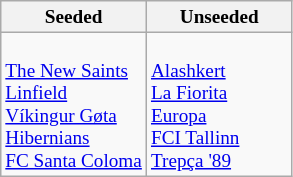<table class="wikitable" style="font-size:80%">
<tr>
<th width=50%>Seeded</th>
<th width=50%>Unseeded</th>
</tr>
<tr>
<td valign=top><br> <a href='#'>The New Saints</a><br>
 <a href='#'>Linfield</a><br>
 <a href='#'>Víkingur Gøta</a><br>
 <a href='#'>Hibernians</a><br>
 <a href='#'>FC Santa Coloma</a></td>
<td valign=top><br> <a href='#'>Alashkert</a><br>
 <a href='#'>La Fiorita</a><br>
 <a href='#'>Europa</a><br>
 <a href='#'>FCI Tallinn</a><br>
 <a href='#'>Trepça '89</a></td>
</tr>
</table>
